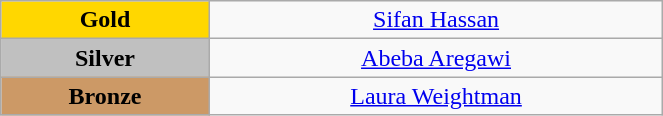<table class="wikitable" style=" text-align:center; " width="35%">
<tr>
<td bgcolor="gold"><strong>Gold</strong></td>
<td><a href='#'>Sifan Hassan</a><br>  <small><em></em></small></td>
</tr>
<tr>
<td bgcolor="silver"><strong>Silver</strong></td>
<td><a href='#'>Abeba Aregawi</a><br>  <small><em></em></small></td>
</tr>
<tr>
<td bgcolor="CC9966"><strong>Bronze</strong></td>
<td><a href='#'>Laura Weightman</a><br>  <small><em></em></small></td>
</tr>
</table>
